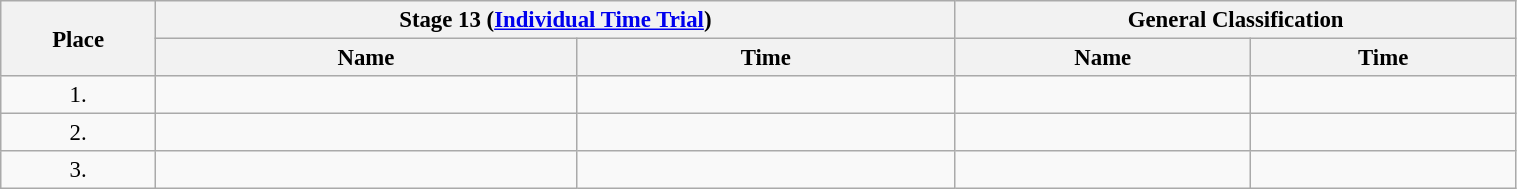<table class=wikitable style="font-size:95%" width="80%">
<tr>
<th rowspan="2">Place</th>
<th colspan="2">Stage 13 (<a href='#'>Individual Time Trial</a>)</th>
<th colspan="2">General Classification</th>
</tr>
<tr>
<th>Name</th>
<th>Time</th>
<th>Name</th>
<th>Time</th>
</tr>
<tr>
<td align="center">1.</td>
<td></td>
<td></td>
<td></td>
<td></td>
</tr>
<tr>
<td align="center">2.</td>
<td></td>
<td></td>
<td></td>
<td></td>
</tr>
<tr>
<td align="center">3.</td>
<td></td>
<td></td>
<td></td>
<td></td>
</tr>
</table>
